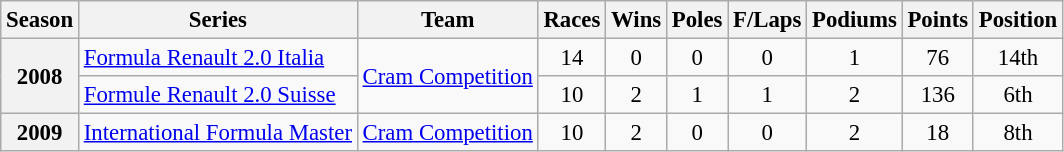<table class="wikitable" style="font-size: 95%;">
<tr>
<th>Season</th>
<th>Series</th>
<th>Team</th>
<th>Races</th>
<th>Wins</th>
<th>Poles</th>
<th>F/Laps</th>
<th>Podiums</th>
<th>Points</th>
<th>Position</th>
</tr>
<tr>
<th align="center" rowspan=2>2008</th>
<td><a href='#'>Formula Renault 2.0 Italia</a></td>
<td rowspan=2><a href='#'>Cram Competition</a></td>
<td align="center">14</td>
<td align="center">0</td>
<td align="center">0</td>
<td align="center">0</td>
<td align="center">1</td>
<td align="center">76</td>
<td align="center">14th</td>
</tr>
<tr>
<td><a href='#'>Formule Renault 2.0 Suisse</a></td>
<td align="center">10</td>
<td align="center">2</td>
<td align="center">1</td>
<td align="center">1</td>
<td align="center">2</td>
<td align="center">136</td>
<td align="center">6th</td>
</tr>
<tr>
<th align="center">2009</th>
<td><a href='#'>International Formula Master</a></td>
<td><a href='#'>Cram Competition</a></td>
<td align="center">10</td>
<td align="center">2</td>
<td align="center">0</td>
<td align="center">0</td>
<td align="center">2</td>
<td align="center">18</td>
<td align="center">8th</td>
</tr>
</table>
